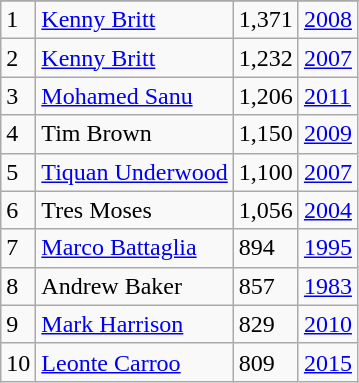<table class="wikitable">
<tr>
</tr>
<tr>
<td>1</td>
<td><a href='#'>Kenny Britt</a></td>
<td>1,371</td>
<td><a href='#'>2008</a></td>
</tr>
<tr>
<td>2</td>
<td><a href='#'>Kenny Britt</a></td>
<td>1,232</td>
<td><a href='#'>2007</a></td>
</tr>
<tr>
<td>3</td>
<td><a href='#'>Mohamed Sanu</a></td>
<td>1,206</td>
<td><a href='#'>2011</a></td>
</tr>
<tr>
<td>4</td>
<td>Tim Brown</td>
<td>1,150</td>
<td><a href='#'>2009</a></td>
</tr>
<tr>
<td>5</td>
<td><a href='#'>Tiquan Underwood</a></td>
<td>1,100</td>
<td><a href='#'>2007</a></td>
</tr>
<tr>
<td>6</td>
<td>Tres Moses</td>
<td>1,056</td>
<td><a href='#'>2004</a></td>
</tr>
<tr>
<td>7</td>
<td><a href='#'>Marco Battaglia</a></td>
<td>894</td>
<td><a href='#'>1995</a></td>
</tr>
<tr>
<td>8</td>
<td>Andrew Baker</td>
<td>857</td>
<td><a href='#'>1983</a></td>
</tr>
<tr>
<td>9</td>
<td><a href='#'>Mark Harrison</a></td>
<td>829</td>
<td><a href='#'>2010</a></td>
</tr>
<tr>
<td>10</td>
<td><a href='#'>Leonte Carroo</a></td>
<td>809</td>
<td><a href='#'>2015</a></td>
</tr>
</table>
